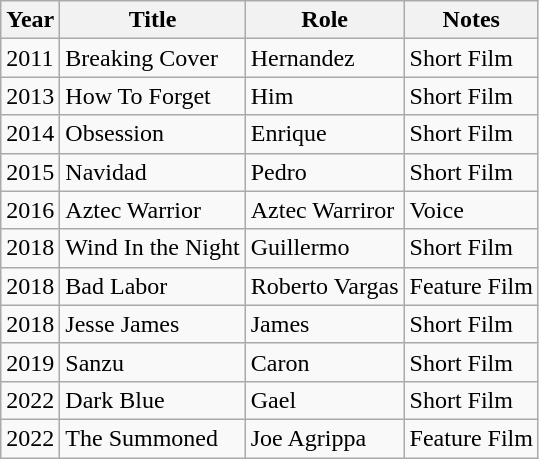<table class="wikitable sortable">
<tr>
<th>Year</th>
<th>Title</th>
<th>Role</th>
<th>Notes</th>
</tr>
<tr>
<td>2011</td>
<td>Breaking Cover</td>
<td>Hernandez</td>
<td>Short Film</td>
</tr>
<tr>
<td>2013</td>
<td>How To Forget</td>
<td>Him</td>
<td>Short Film</td>
</tr>
<tr>
<td>2014</td>
<td>Obsession</td>
<td>Enrique</td>
<td>Short Film</td>
</tr>
<tr>
<td>2015</td>
<td>Navidad</td>
<td>Pedro</td>
<td>Short Film</td>
</tr>
<tr>
<td>2016</td>
<td>Aztec Warrior</td>
<td>Aztec Warriror</td>
<td>Voice</td>
</tr>
<tr>
<td>2018</td>
<td>Wind In the Night</td>
<td>Guillermo</td>
<td>Short Film</td>
</tr>
<tr>
<td>2018</td>
<td>Bad Labor</td>
<td>Roberto Vargas</td>
<td>Feature Film</td>
</tr>
<tr>
<td>2018</td>
<td>Jesse James</td>
<td>James</td>
<td>Short Film</td>
</tr>
<tr>
<td>2019</td>
<td>Sanzu</td>
<td>Caron</td>
<td>Short Film</td>
</tr>
<tr>
<td>2022</td>
<td>Dark Blue</td>
<td>Gael</td>
<td>Short Film</td>
</tr>
<tr>
<td>2022</td>
<td>The Summoned</td>
<td>Joe Agrippa</td>
<td>Feature Film</td>
</tr>
</table>
